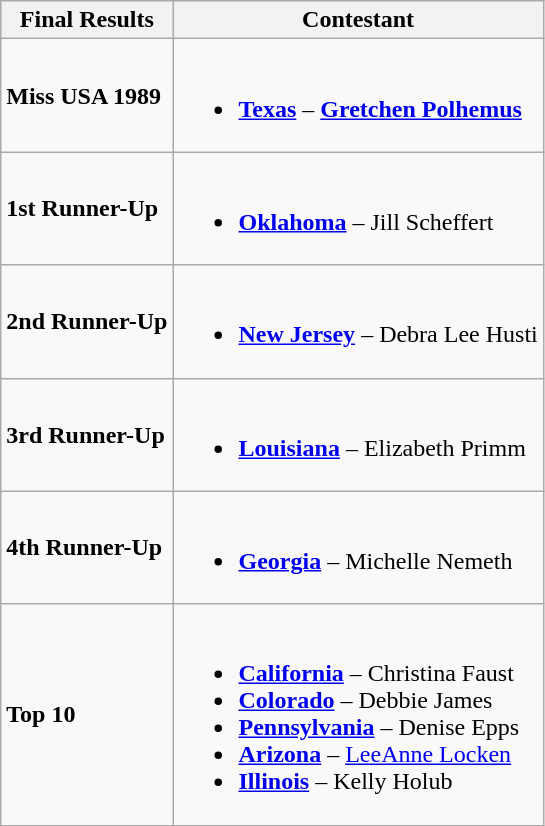<table class="wikitable">
<tr>
<th>Final Results</th>
<th>Contestant</th>
</tr>
<tr>
<td><strong>Miss USA 1989</strong></td>
<td><br><ul><li><strong> <a href='#'>Texas</a></strong> – <strong><a href='#'>Gretchen Polhemus</a></strong></li></ul></td>
</tr>
<tr>
<td><strong>1st Runner-Up</strong></td>
<td><br><ul><li><strong> <a href='#'>Oklahoma</a></strong> – Jill Scheffert</li></ul></td>
</tr>
<tr>
<td><strong>2nd Runner-Up</strong></td>
<td><br><ul><li><strong> <a href='#'>New Jersey</a></strong> – Debra Lee Husti</li></ul></td>
</tr>
<tr>
<td><strong>3rd Runner-Up</strong></td>
<td><br><ul><li><strong> <a href='#'>Louisiana</a></strong> – Elizabeth Primm</li></ul></td>
</tr>
<tr>
<td><strong>4th Runner-Up</strong></td>
<td><br><ul><li><strong> <a href='#'>Georgia</a></strong> – Michelle Nemeth</li></ul></td>
</tr>
<tr>
<td><strong>Top 10</strong></td>
<td><br><ul><li><strong> <a href='#'>California</a></strong> – Christina Faust</li><li><strong> <a href='#'>Colorado</a></strong> – Debbie James</li><li><strong> <a href='#'>Pennsylvania</a></strong> – Denise Epps</li><li><strong> <a href='#'>Arizona</a></strong> – <a href='#'>LeeAnne Locken</a></li><li><strong> <a href='#'>Illinois</a></strong> – Kelly Holub</li></ul></td>
</tr>
</table>
